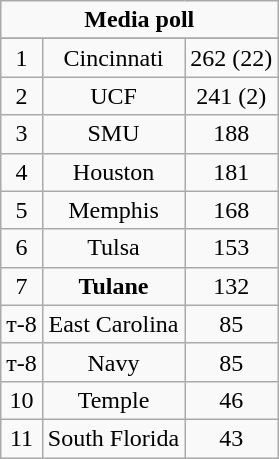<table class="wikitable">
<tr align="center">
<td align="center" Colspan="3"><strong>Media poll</strong></td>
</tr>
<tr align="center">
</tr>
<tr align="center">
<td>1</td>
<td>Cincinnati</td>
<td>262 (22)</td>
</tr>
<tr align="center">
<td>2</td>
<td>UCF</td>
<td>241 (2)</td>
</tr>
<tr align="center">
<td>3</td>
<td>SMU</td>
<td>188</td>
</tr>
<tr align="center">
<td>4</td>
<td>Houston</td>
<td>181</td>
</tr>
<tr align="center">
<td>5</td>
<td>Memphis</td>
<td>168</td>
</tr>
<tr align="center">
<td>6</td>
<td>Tulsa</td>
<td>153</td>
</tr>
<tr align="center">
<td>7</td>
<td><strong>Tulane</strong></td>
<td>132</td>
</tr>
<tr align="center">
<td>т-8</td>
<td>East Carolina</td>
<td>85</td>
</tr>
<tr align="center">
<td>т-8</td>
<td>Navy</td>
<td>85</td>
</tr>
<tr align="center">
<td>10</td>
<td>Temple</td>
<td>46</td>
</tr>
<tr align="center">
<td>11</td>
<td>South Florida</td>
<td>43</td>
</tr>
</table>
